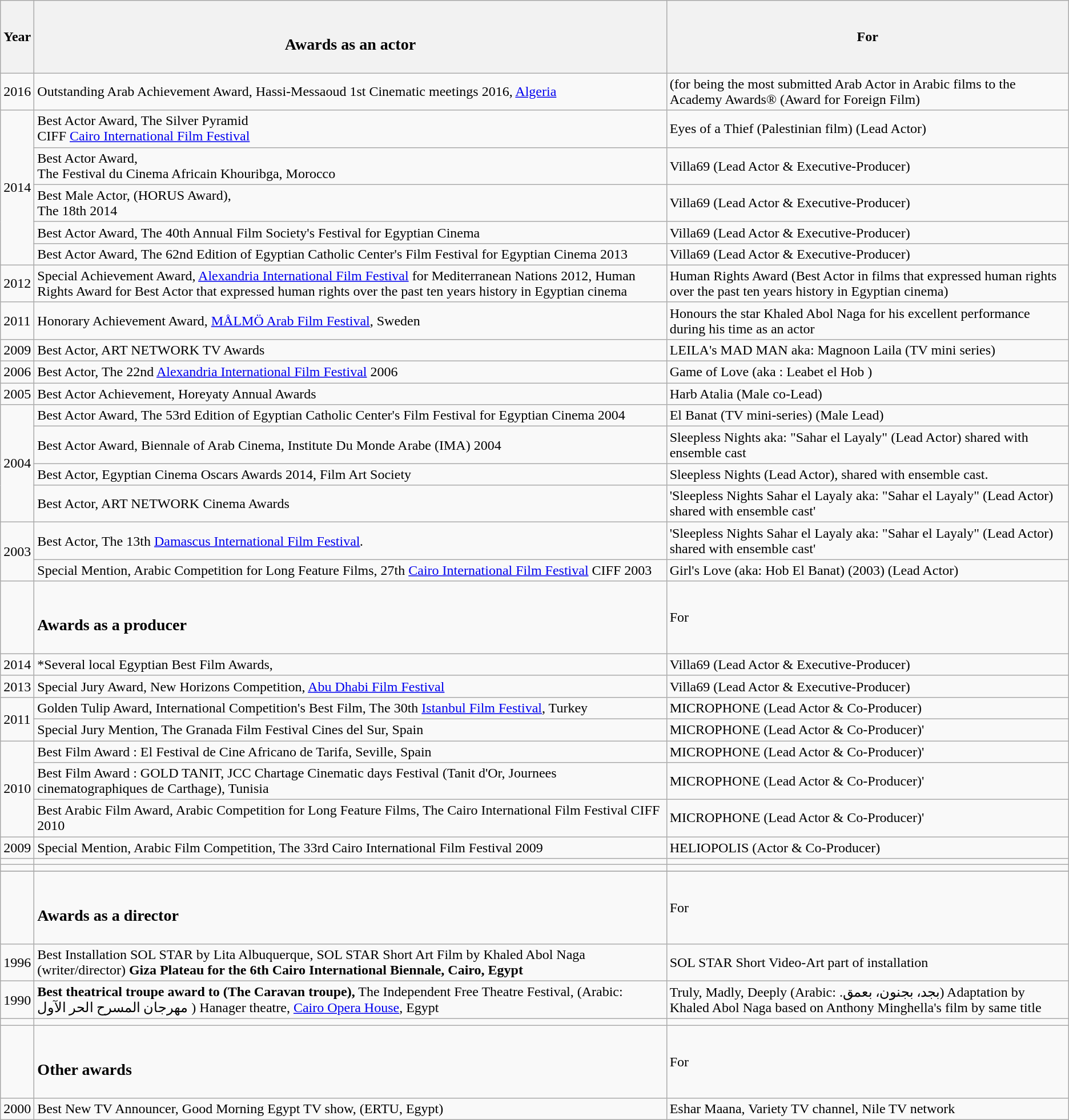<table class="wikitable sortable">
<tr>
<th>Year</th>
<th><br><h3>Awards as an actor</h3></th>
<th>For</th>
</tr>
<tr>
<td>2016</td>
<td>Outstanding Arab Achievement Award, Hassi-Messaoud 1st Cinematic meetings 2016, <a href='#'>Algeria</a></td>
<td>(for being the most submitted Arab Actor in Arabic films to the Academy Awards® (Award for Foreign Film)</td>
</tr>
<tr>
<td rowspan="5">2014</td>
<td>Best Actor Award, The Silver Pyramid<br>CIFF <a href='#'>Cairo International Film Festival</a></td>
<td>Eyes of a Thief (Palestinian film) (Lead Actor)</td>
</tr>
<tr>
<td>Best Actor Award,<br>The Festival du Cinema Africain Khouribga, Morocco</td>
<td>Villa69 (Lead Actor & Executive-Producer)</td>
</tr>
<tr>
<td>Best Male Actor, (HORUS Award),<br>The 18th  2014</td>
<td>Villa69 (Lead Actor & Executive-Producer)</td>
</tr>
<tr>
<td>Best Actor Award, The 40th Annual Film Society's Festival for Egyptian Cinema</td>
<td>Villa69 (Lead Actor & Executive-Producer)</td>
</tr>
<tr>
<td>Best Actor Award, The 62nd Edition of Egyptian Catholic Center's Film Festival for Egyptian Cinema 2013</td>
<td>Villa69 (Lead Actor & Executive-Producer)</td>
</tr>
<tr>
<td>2012</td>
<td>Special Achievement Award, <a href='#'>Alexandria International Film Festival</a> for Mediterranean Nations 2012, Human Rights Award for Best Actor that expressed human rights over the past ten years history in Egyptian cinema</td>
<td>Human Rights Award (Best Actor in films that expressed human rights over the past ten years history in Egyptian cinema)</td>
</tr>
<tr>
<td>2011</td>
<td>Honorary Achievement Award, <a href='#'>MÅLMÖ Arab Film Festival</a>, Sweden</td>
<td>Honours the star Khaled Abol Naga for his excellent performance during his time as an actor</td>
</tr>
<tr>
<td>2009</td>
<td>Best Actor, ART NETWORK TV Awards</td>
<td>LEILA's MAD MAN aka: Magnoon Laila  (TV mini series)</td>
</tr>
<tr>
<td>2006</td>
<td>Best Actor, The 22nd <a href='#'>Alexandria International Film Festival</a> 2006</td>
<td>Game of Love  (aka : Leabet el Hob )</td>
</tr>
<tr>
<td>2005</td>
<td>Best Actor Achievement, Horeyaty Annual Awards</td>
<td>Harb Atalia (Male co-Lead)</td>
</tr>
<tr>
<td rowspan="4">2004</td>
<td>Best Actor Award, The 53rd Edition of Egyptian Catholic Center's Film Festival for Egyptian Cinema 2004</td>
<td>El Banat (TV mini-series) (Male Lead)</td>
</tr>
<tr>
<td>Best Actor Award, Biennale of Arab Cinema, Institute Du Monde Arabe (IMA) 2004</td>
<td>Sleepless Nights aka: "Sahar el Layaly" (Lead Actor) shared with ensemble cast</td>
</tr>
<tr>
<td>Best Actor, Egyptian Cinema Oscars Awards 2014, Film Art Society</td>
<td>Sleepless Nights (Lead Actor), shared with ensemble cast.</td>
</tr>
<tr>
<td>Best Actor, ART NETWORK Cinema Awards</td>
<td>'Sleepless Nights Sahar el Layaly aka: "Sahar el Layaly" (Lead Actor) shared with ensemble cast'</td>
</tr>
<tr>
<td rowspan="2">2003</td>
<td>Best Actor, The 13th <a href='#'>Damascus International Film Festival</a><em>.</em></td>
<td>'Sleepless Nights Sahar el Layaly aka: "Sahar el Layaly" (Lead Actor) shared with ensemble cast'</td>
</tr>
<tr>
<td>Special Mention, Arabic Competition for Long Feature Films, 27th <a href='#'>Cairo International Film Festival</a> CIFF 2003</td>
<td>Girl's Love (aka: Hob El Banat) (2003) (Lead Actor)</td>
</tr>
<tr>
<td></td>
<td><br><h3>Awards as a producer</h3></td>
<td>For</td>
</tr>
<tr>
<td>2014</td>
<td>*Several local Egyptian Best Film Awards,</td>
<td>Villa69 (Lead Actor & Executive-Producer)</td>
</tr>
<tr>
<td>2013</td>
<td>Special Jury Award,  New Horizons Competition, <a href='#'>Abu Dhabi Film Festival</a></td>
<td>Villa69 (Lead Actor & Executive-Producer)</td>
</tr>
<tr>
<td rowspan="2">2011</td>
<td>Golden Tulip Award, International Competition's Best Film, The 30th <a href='#'>Istanbul Film Festival</a>, Turkey</td>
<td>MICROPHONE (Lead Actor & Co-Producer)</td>
</tr>
<tr>
<td>Special Jury Mention, The Granada Film Festival Cines del Sur, Spain</td>
<td>MICROPHONE (Lead Actor & Co-Producer)'</td>
</tr>
<tr>
<td rowspan="3">2010</td>
<td>Best Film Award : El Festival de Cine Africano de Tarifa, Seville, Spain</td>
<td>MICROPHONE (Lead Actor & Co-Producer)'</td>
</tr>
<tr>
<td>Best Film Award : GOLD TANIT, JCC Chartage Cinematic days Festival (Tanit d'Or, Journees cinematographiques de Carthage), Tunisia</td>
<td>MICROPHONE (Lead Actor & Co-Producer)'</td>
</tr>
<tr>
<td>Best Arabic Film Award,  Arabic Competition for Long Feature Films, The Cairo International Film Festival CIFF 2010</td>
<td>MICROPHONE (Lead Actor & Co-Producer)'</td>
</tr>
<tr>
<td>2009</td>
<td>Special Mention, Arabic Film Competition, The 33rd Cairo International Film Festival 2009</td>
<td>HELIOPOLIS (Actor & Co-Producer)</td>
</tr>
<tr>
<td></td>
<td></td>
<td></td>
</tr>
<tr>
<td></td>
<td></td>
<td></td>
</tr>
<tr>
</tr>
<tr>
<td></td>
<td><br><h3>Awards as a director</h3></td>
<td>For</td>
</tr>
<tr>
<td>1996</td>
<td>Best Installation SOL STAR by Lita Albuquerque, SOL STAR Short Art Film by Khaled Abol Naga (writer/director) <strong>Giza Plateau for the 6th Cairo International Biennale, Cairo, Egypt</strong></td>
<td>SOL STAR Short Video-Art part of installation</td>
</tr>
<tr>
<td>1990</td>
<td><strong>Best theatrical troupe award to (The Caravan troupe),</strong> The Independent Free Theatre Festival, (Arabic:  مهرجان المسرح الحر الآول ) Hanager theatre, <a href='#'>Cairo Opera House</a>, Egypt</td>
<td>Truly, Madly, Deeply (Arabic: .بجد، بجنون، بعمق) Adaptation by Khaled Abol Naga based on Anthony Minghella's film by same title</td>
</tr>
<tr>
<td></td>
<td></td>
<td></td>
</tr>
<tr>
<td></td>
<td><br><h3>Other awards</h3></td>
<td>For</td>
</tr>
<tr>
<td>2000</td>
<td>Best New TV Announcer, Good Morning Egypt TV show, (ERTU, Egypt)</td>
<td>Eshar Maana, Variety TV channel, Nile TV network</td>
</tr>
</table>
